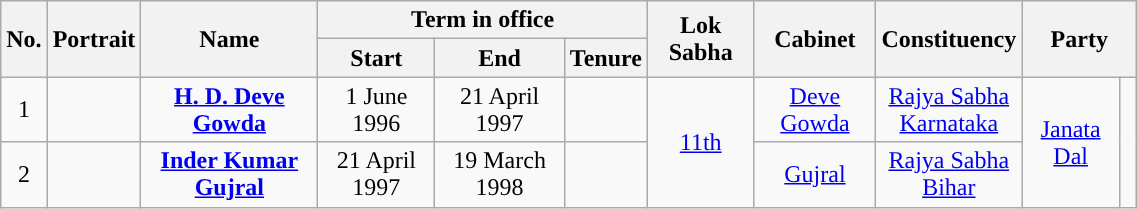<table class="wikitable sortable" style="text-align:center;width:60%;margin-top:0.5em;">
<tr>
<th rowspan="2">No.</th>
<th rowspan="2">Portrait</th>
<th rowspan="2">Name</th>
<th colspan="3">Term in office</th>
<th rowspan="2">Lok Sabha</th>
<th rowspan="2">Cabinet</th>
<th rowspan="2">Constituency</th>
<th rowspan=2 colspan="2">Party</th>
</tr>
<tr>
<th>Start</th>
<th>End</th>
<th>Tenure</th>
</tr>
<tr style="vertical-align: middle; text-align: center;">
<td>1</td>
<td></td>
<td><strong><a href='#'>H. D. Deve Gowda</a></strong></td>
<td>1 June 1996</td>
<td>21 April 1997</td>
<td></td>
<td rowspan="2"><a href='#'>11th</a></td>
<td><a href='#'>Deve Gowda</a></td>
<td><a href='#'>Rajya Sabha</a><br><a href='#'>Karnataka</a></td>
<td rowspan="2"><a href='#'>Janata Dal</a></td>
<td rowspan="2" style="background:"> </td>
</tr>
<tr style="vertical-align: middle; text-align: center;">
<td>2</td>
<td></td>
<td><strong><a href='#'>Inder Kumar Gujral</a></strong></td>
<td>21 April 1997</td>
<td>19 March 1998</td>
<td></td>
<td><a href='#'>Gujral</a></td>
<td><a href='#'>Rajya Sabha</a><br> <a href='#'>Bihar</a></td>
</tr>
</table>
